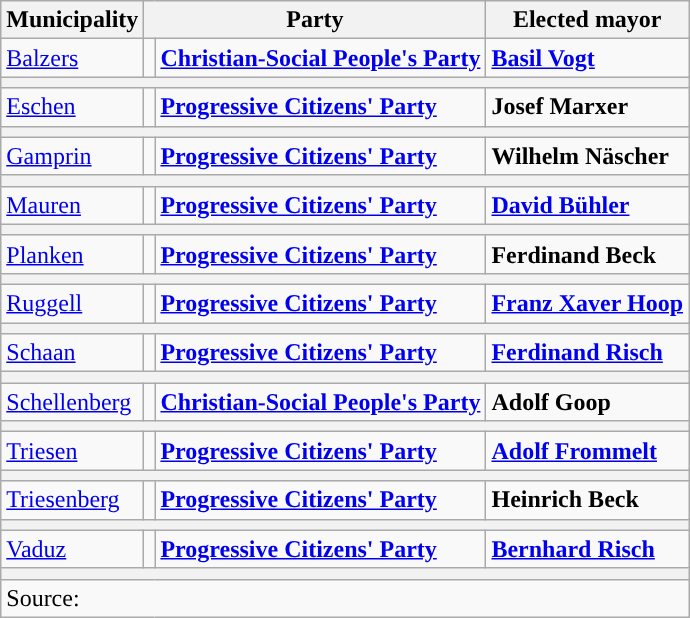<table class="wikitable" style="text-align:right">
<tr>
<th>Municipality</th>
<th colspan="2">Party</th>
<th>Elected mayor</th>
</tr>
<tr>
<td align="left"><a href='#'>Balzers</a></td>
<td style="color:inherit;background:"></td>
<td align="left"><a href='#'><strong>Christian-Social People's Party</strong></a></td>
<td align="left"><strong><a href='#'>Basil Vogt</a></strong></td>
</tr>
<tr>
<th colspan="4"></th>
</tr>
<tr>
<td align="left"><a href='#'>Eschen</a></td>
<td style="color:inherit;background:"></td>
<td align="left"><strong><a href='#'>Progressive Citizens' Party</a></strong></td>
<td align="left"><strong>Josef Marxer</strong></td>
</tr>
<tr>
<th colspan="4"></th>
</tr>
<tr>
<td align="left"><a href='#'>Gamprin</a></td>
<td style="color:inherit;background:"></td>
<td align="left"><strong><a href='#'>Progressive Citizens' Party</a></strong></td>
<td align="left"><strong>Wilhelm Näscher</strong></td>
</tr>
<tr>
<th colspan="4"></th>
</tr>
<tr>
<td align="left"><a href='#'>Mauren</a></td>
<td style="color:inherit;background:"></td>
<td align="left"><strong><a href='#'>Progressive Citizens' Party</a></strong></td>
<td align="left"><strong><a href='#'>David Bühler</a></strong></td>
</tr>
<tr>
<th colspan="4"></th>
</tr>
<tr>
<td align="left"><a href='#'>Planken</a></td>
<td style="color:inherit;background:"></td>
<td align="left"><strong><a href='#'>Progressive Citizens' Party</a></strong></td>
<td align="left"><strong>Ferdinand Beck</strong></td>
</tr>
<tr>
<th colspan="4"></th>
</tr>
<tr>
<td align="left"><a href='#'>Ruggell</a></td>
<td style="color:inherit;background:"></td>
<td align="left"><strong><a href='#'>Progressive Citizens' Party</a></strong></td>
<td align="left"><strong><a href='#'>Franz Xaver Hoop</a></strong></td>
</tr>
<tr>
<th colspan="4"></th>
</tr>
<tr>
<td align="left"><a href='#'>Schaan</a></td>
<td style="color:inherit;background:"></td>
<td align="left"><strong><a href='#'>Progressive Citizens' Party</a></strong></td>
<td align="left"><strong><a href='#'>Ferdinand Risch</a></strong></td>
</tr>
<tr>
<th colspan="4"></th>
</tr>
<tr>
<td align="left"><a href='#'>Schellenberg</a></td>
<td style="color:inherit;background:"></td>
<td align="left"><a href='#'><strong>Christian-Social People's Party</strong></a></td>
<td align="left"><strong>Adolf Goop</strong></td>
</tr>
<tr>
<th colspan="4"></th>
</tr>
<tr>
<td align="left"><a href='#'>Triesen</a></td>
<td style="color:inherit;background:"></td>
<td align="left"><strong><a href='#'>Progressive Citizens' Party</a></strong></td>
<td align="left"><strong><a href='#'>Adolf Frommelt</a></strong></td>
</tr>
<tr>
<th colspan="4"></th>
</tr>
<tr>
<td align="left"><a href='#'>Triesenberg</a></td>
<td style="color:inherit;background:"></td>
<td align="left"><strong><a href='#'>Progressive Citizens' Party</a></strong></td>
<td align="left"><strong>Heinrich Beck</strong></td>
</tr>
<tr>
<th colspan="4"></th>
</tr>
<tr>
<td align="left"><a href='#'>Vaduz</a></td>
<td style="color:inherit;background:"></td>
<td align="left"><strong><a href='#'>Progressive Citizens' Party</a></strong></td>
<td align="left"><strong><a href='#'>Bernhard Risch</a></strong></td>
</tr>
<tr>
<th colspan="4"></th>
</tr>
<tr>
<td colspan="4" align="left">Source: </td>
</tr>
</table>
